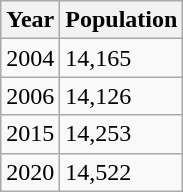<table class="wikitable">
<tr>
<th>Year</th>
<th>Population</th>
</tr>
<tr>
<td>2004</td>
<td>14,165</td>
</tr>
<tr>
<td>2006</td>
<td>14,126</td>
</tr>
<tr>
<td>2015</td>
<td>14,253</td>
</tr>
<tr>
<td>2020</td>
<td>14,522</td>
</tr>
</table>
